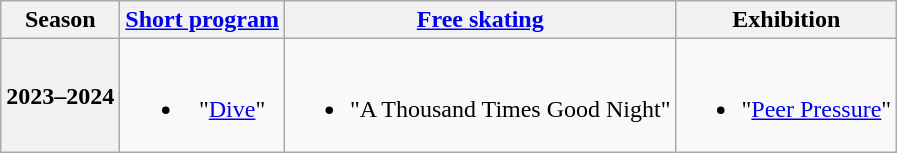<table class=wikitable style=text-align:center>
<tr>
<th>Season</th>
<th><a href='#'>Short program</a></th>
<th><a href='#'>Free skating</a></th>
<th>Exhibition</th>
</tr>
<tr>
<th>2023–2024 <br> </th>
<td><br><ul><li>"<a href='#'>Dive</a>" <br></li></ul></td>
<td><br><ul><li>"A Thousand Times Good Night" <br> </li></ul></td>
<td><br><ul><li>"<a href='#'>Peer Pressure</a>" <br></li></ul></td>
</tr>
</table>
